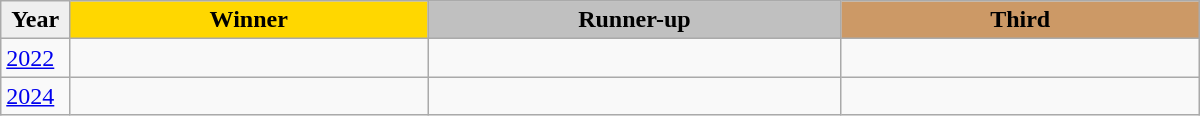<table class="wikitable sortable" style="width:800px;">
<tr>
<th style="width:5%; background:#efefef;">Year</th>
<th style="width:26%; background:gold">Winner</th>
<th style="width:30%; background:silver">Runner-up</th>
<th style="width:26%; background:#CC9966">Third</th>
</tr>
<tr>
<td><a href='#'>2022</a></td>
<td></td>
<td></td>
<td></td>
</tr>
<tr>
<td><a href='#'>2024</a></td>
<td></td>
<td></td>
<td></td>
</tr>
</table>
